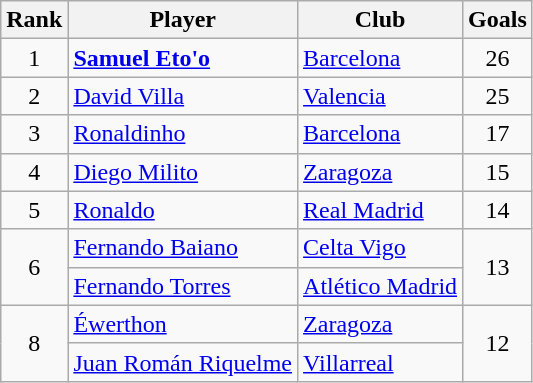<table class="wikitable">
<tr>
<th>Rank</th>
<th>Player</th>
<th>Club</th>
<th>Goals</th>
</tr>
<tr>
<td style="text-align:center">1</td>
<td> <strong><a href='#'>Samuel Eto'o</a></strong></td>
<td><a href='#'>Barcelona</a></td>
<td style="text-align:center">26</td>
</tr>
<tr>
<td style="text-align:center">2</td>
<td> <a href='#'>David Villa</a></td>
<td><a href='#'>Valencia</a></td>
<td style="text-align:center">25</td>
</tr>
<tr>
<td style="text-align:center">3</td>
<td> <a href='#'>Ronaldinho</a></td>
<td><a href='#'>Barcelona</a></td>
<td style="text-align:center">17</td>
</tr>
<tr>
<td style="text-align:center">4</td>
<td> <a href='#'>Diego Milito</a></td>
<td><a href='#'>Zaragoza</a></td>
<td style="text-align:center">15</td>
</tr>
<tr>
<td style="text-align:center">5</td>
<td> <a href='#'>Ronaldo</a></td>
<td><a href='#'>Real Madrid</a></td>
<td style="text-align:center">14</td>
</tr>
<tr>
<td rowspan="2" style="text-align:center">6</td>
<td> <a href='#'>Fernando Baiano</a></td>
<td><a href='#'>Celta Vigo</a></td>
<td rowspan="2" style="text-align:center">13</td>
</tr>
<tr>
<td> <a href='#'>Fernando Torres</a></td>
<td><a href='#'>Atlético Madrid</a></td>
</tr>
<tr>
<td rowspan="2" style="text-align:center">8</td>
<td> <a href='#'>Éwerthon</a></td>
<td><a href='#'>Zaragoza</a></td>
<td rowspan="2" style="text-align:center">12</td>
</tr>
<tr>
<td> <a href='#'>Juan Román Riquelme</a></td>
<td><a href='#'>Villarreal</a></td>
</tr>
</table>
